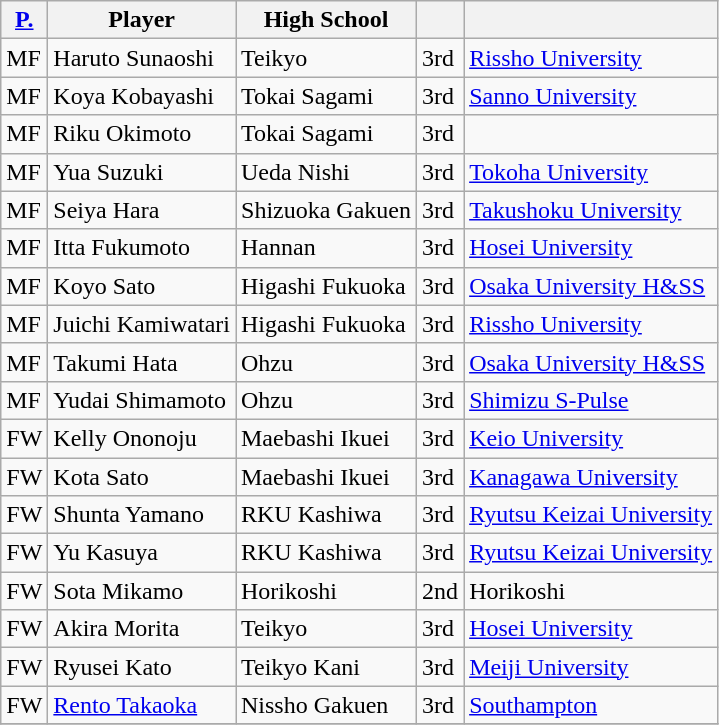<table class="wikitable" style="text-align:left">
<tr>
<th><a href='#'>P.</a></th>
<th>Player</th>
<th>High School</th>
<th></th>
<th></th>
</tr>
<tr>
<td>MF</td>
<td>Haruto Sunaoshi</td>
<td>Teikyo</td>
<td>3rd</td>
<td><a href='#'>Rissho University</a></td>
</tr>
<tr>
<td>MF</td>
<td>Koya Kobayashi</td>
<td>Tokai Sagami</td>
<td>3rd</td>
<td><a href='#'>Sanno University</a></td>
</tr>
<tr>
<td>MF</td>
<td>Riku Okimoto</td>
<td>Tokai Sagami</td>
<td>3rd</td>
<td></td>
</tr>
<tr>
<td>MF</td>
<td>Yua Suzuki</td>
<td>Ueda Nishi</td>
<td>3rd</td>
<td><a href='#'>Tokoha University</a></td>
</tr>
<tr>
<td>MF</td>
<td>Seiya Hara</td>
<td>Shizuoka Gakuen</td>
<td>3rd</td>
<td><a href='#'>Takushoku University</a></td>
</tr>
<tr>
<td>MF</td>
<td>Itta Fukumoto</td>
<td>Hannan</td>
<td>3rd</td>
<td><a href='#'>Hosei University</a></td>
</tr>
<tr>
<td>MF</td>
<td>Koyo Sato</td>
<td>Higashi Fukuoka</td>
<td>3rd</td>
<td><a href='#'>Osaka University H&SS</a></td>
</tr>
<tr>
<td>MF</td>
<td>Juichi Kamiwatari</td>
<td>Higashi Fukuoka</td>
<td>3rd</td>
<td><a href='#'>Rissho University</a></td>
</tr>
<tr>
<td>MF</td>
<td>Takumi Hata</td>
<td>Ohzu</td>
<td>3rd</td>
<td><a href='#'>Osaka University H&SS</a></td>
</tr>
<tr>
<td>MF</td>
<td>Yudai Shimamoto</td>
<td>Ohzu</td>
<td>3rd</td>
<td><a href='#'>Shimizu S-Pulse</a></td>
</tr>
<tr>
<td>FW</td>
<td>Kelly Ononoju</td>
<td>Maebashi Ikuei</td>
<td>3rd</td>
<td><a href='#'>Keio University</a></td>
</tr>
<tr>
<td>FW</td>
<td>Kota Sato</td>
<td>Maebashi Ikuei</td>
<td>3rd</td>
<td><a href='#'>Kanagawa University</a></td>
</tr>
<tr>
<td>FW</td>
<td>Shunta Yamano</td>
<td>RKU Kashiwa</td>
<td>3rd</td>
<td><a href='#'>Ryutsu Keizai University</a></td>
</tr>
<tr>
<td>FW</td>
<td>Yu Kasuya</td>
<td>RKU Kashiwa</td>
<td>3rd</td>
<td><a href='#'>Ryutsu Keizai University</a></td>
</tr>
<tr>
<td>FW</td>
<td>Sota Mikamo</td>
<td>Horikoshi</td>
<td>2nd</td>
<td>Horikoshi</td>
</tr>
<tr>
<td>FW</td>
<td>Akira Morita</td>
<td>Teikyo</td>
<td>3rd</td>
<td><a href='#'>Hosei University</a></td>
</tr>
<tr>
<td>FW</td>
<td>Ryusei Kato</td>
<td>Teikyo Kani</td>
<td>3rd</td>
<td><a href='#'>Meiji University</a></td>
</tr>
<tr>
<td>FW</td>
<td><a href='#'>Rento Takaoka</a></td>
<td>Nissho Gakuen</td>
<td>3rd</td>
<td> <a href='#'>Southampton</a></td>
</tr>
<tr>
</tr>
</table>
